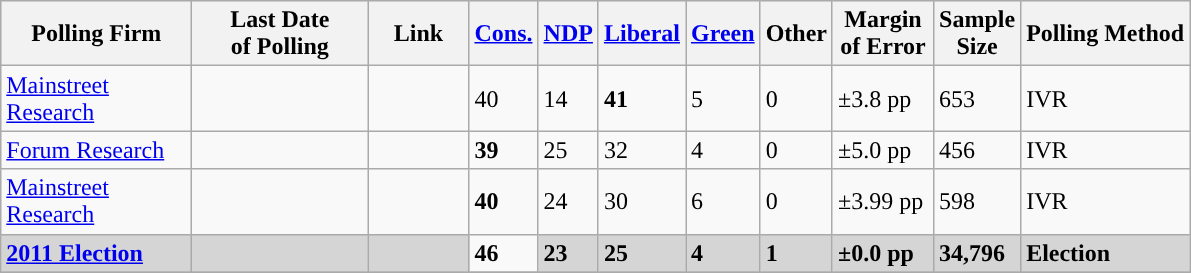<table class="wikitable sortable">
<tr style="background:#e9e9e9;">
<th style="width:120px">Polling Firm</th>
<th style="width:110px">Last Date<br>of Polling</th>
<th style="width:60px" class="unsortable">Link</th>
<th style="background-color:"><strong><a href='#'>Cons.</a></strong></th>
<th style="background-color:"><strong><a href='#'>NDP</a></strong></th>
<th style="background-color:"><strong><a href='#'>Liberal</a></strong></th>
<th style="background-color:"><strong><a href='#'>Green</a></strong></th>
<th style="background-color:"><strong>Other</strong></th>
<th style="width:60px;" class=unsortable>Margin<br>of Error</th>
<th style="width:50px;" class=unsortable>Sample<br>Size</th>
<th class=unsortable>Polling Method</th>
</tr>
<tr>
<td><a href='#'>Mainstreet Research</a></td>
<td></td>
<td></td>
<td>40</td>
<td>14</td>
<td><strong>41</strong></td>
<td>5</td>
<td>0</td>
<td>±3.8 pp</td>
<td>653</td>
<td>IVR</td>
</tr>
<tr>
<td><a href='#'>Forum Research</a></td>
<td></td>
<td></td>
<td><strong>39</strong></td>
<td>25</td>
<td>32</td>
<td>4</td>
<td>0</td>
<td>±5.0 pp</td>
<td>456</td>
<td>IVR</td>
</tr>
<tr>
<td><a href='#'>Mainstreet Research</a></td>
<td></td>
<td></td>
<td><strong>40</strong></td>
<td>24</td>
<td>30</td>
<td>6</td>
<td>0</td>
<td>±3.99 pp</td>
<td>598</td>
<td>IVR</td>
</tr>
<tr>
<td style="background:#D5D5D5"><strong><a href='#'>2011 Election</a></strong></td>
<td style="background:#D5D5D5"><strong></strong></td>
<td style="background:#D5D5D5"></td>
<td><strong>46</strong></td>
<td style="background:#D5D5D5"><strong>23</strong></td>
<td style="background:#D5D5D5"><strong>25</strong></td>
<td style="background:#D5D5D5"><strong>4</strong></td>
<td style="background:#D5D5D5"><strong>1</strong></td>
<td style="background:#D5D5D5"><strong>±0.0 pp</strong></td>
<td style="background:#D5D5D5"><strong>34,796</strong></td>
<td style="background:#D5D5D5"><strong>Election</strong></td>
</tr>
<tr>
</tr>
<tr>
</tr>
</table>
